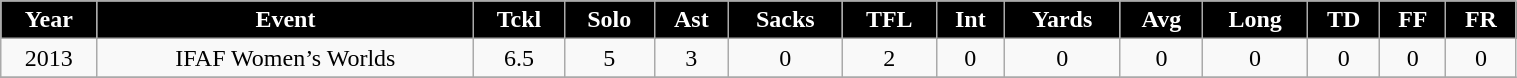<table class="wikitable" width="80%">
<tr align="center"  style=" background:black; color:#ffffff;">
<td><strong>Year</strong></td>
<td><strong>Event</strong></td>
<td><strong>Tckl</strong></td>
<td><strong>Solo</strong></td>
<td><strong>Ast</strong></td>
<td><strong>Sacks</strong></td>
<td><strong>TFL</strong></td>
<td><strong>Int</strong></td>
<td><strong>Yards</strong></td>
<td><strong>Avg</strong></td>
<td><strong>Long</strong></td>
<td><strong>TD</strong></td>
<td><strong>FF</strong></td>
<td><strong>FR</strong></td>
</tr>
<tr align="center" bgcolor="">
<td>2013</td>
<td>IFAF Women’s Worlds</td>
<td>6.5</td>
<td>5</td>
<td>3</td>
<td>0</td>
<td>2</td>
<td>0</td>
<td>0</td>
<td>0</td>
<td>0</td>
<td>0</td>
<td>0</td>
<td>0</td>
</tr>
<tr align="center" bgcolor="">
</tr>
</table>
